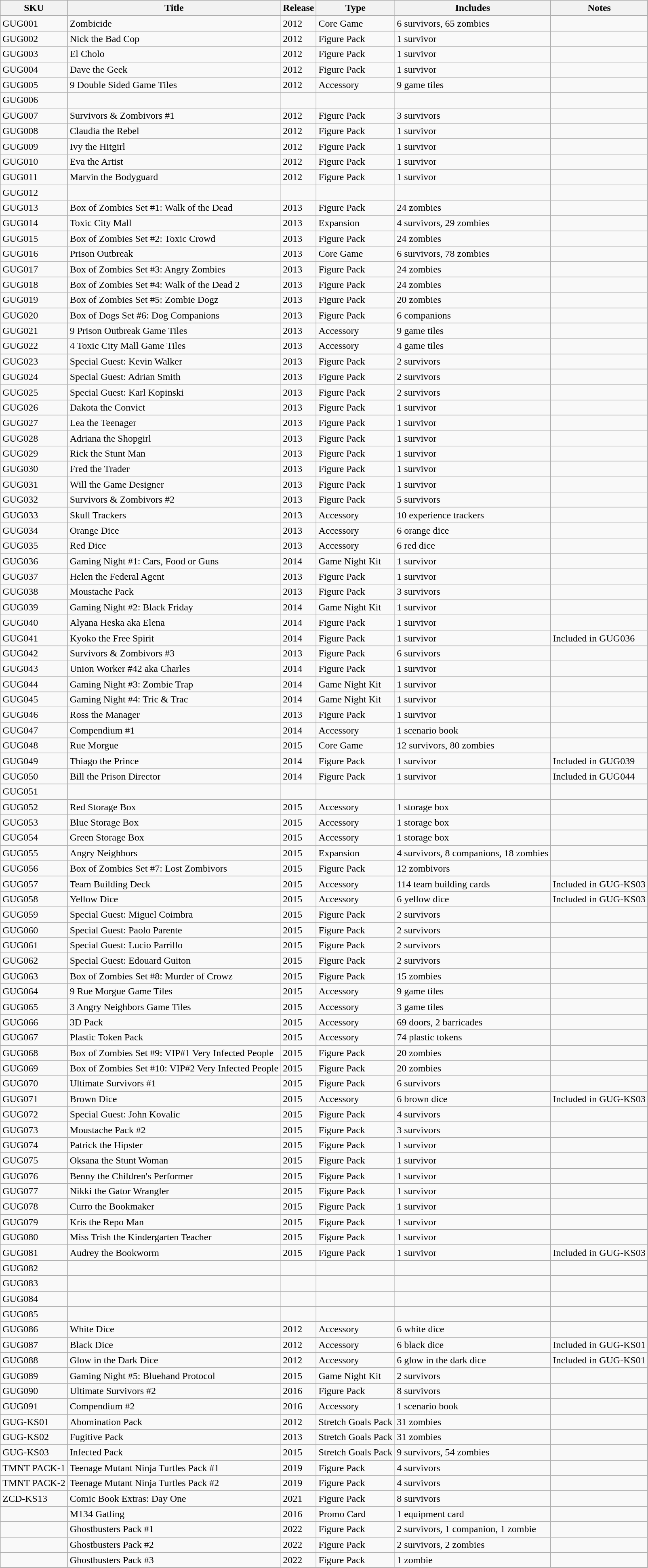<table class="wikitable">
<tr>
<th>SKU</th>
<th>Title</th>
<th>Release</th>
<th>Type</th>
<th>Includes</th>
<th>Notes</th>
</tr>
<tr>
<td>GUG001</td>
<td>Zombicide</td>
<td>2012</td>
<td>Core Game</td>
<td>6 survivors, 65 zombies</td>
<td></td>
</tr>
<tr>
<td>GUG002</td>
<td>Nick the Bad Cop</td>
<td>2012</td>
<td>Figure Pack</td>
<td>1 survivor</td>
<td></td>
</tr>
<tr>
<td>GUG003</td>
<td>El Cholo</td>
<td>2012</td>
<td>Figure Pack</td>
<td>1 survivor</td>
<td></td>
</tr>
<tr>
<td>GUG004</td>
<td>Dave the Geek</td>
<td>2012</td>
<td>Figure Pack</td>
<td>1 survivor</td>
<td></td>
</tr>
<tr>
<td>GUG005</td>
<td>9 Double Sided Game Tiles</td>
<td>2012</td>
<td>Accessory</td>
<td>9 game tiles</td>
<td></td>
</tr>
<tr>
<td>GUG006</td>
<td></td>
<td></td>
<td></td>
<td></td>
<td></td>
</tr>
<tr>
<td>GUG007</td>
<td>Survivors & Zombivors #1</td>
<td>2012</td>
<td>Figure Pack</td>
<td>3 survivors</td>
<td></td>
</tr>
<tr>
<td>GUG008</td>
<td>Claudia the Rebel</td>
<td>2012</td>
<td>Figure Pack</td>
<td>1 survivor</td>
<td></td>
</tr>
<tr>
<td>GUG009</td>
<td>Ivy the Hitgirl</td>
<td>2012</td>
<td>Figure Pack</td>
<td>1 survivor</td>
<td></td>
</tr>
<tr>
<td>GUG010</td>
<td>Eva the Artist</td>
<td>2012</td>
<td>Figure Pack</td>
<td>1 survivor</td>
<td></td>
</tr>
<tr>
<td>GUG011</td>
<td>Marvin the Bodyguard</td>
<td>2012</td>
<td>Figure Pack</td>
<td>1 survivor</td>
<td></td>
</tr>
<tr>
<td>GUG012</td>
<td></td>
<td></td>
<td></td>
<td></td>
<td></td>
</tr>
<tr>
<td>GUG013</td>
<td>Box of Zombies Set #1: Walk of the Dead</td>
<td>2013</td>
<td>Figure Pack</td>
<td>24 zombies</td>
<td></td>
</tr>
<tr>
<td>GUG014</td>
<td>Toxic City Mall</td>
<td>2013</td>
<td>Expansion</td>
<td>4 survivors, 29 zombies</td>
<td></td>
</tr>
<tr>
<td>GUG015</td>
<td>Box of Zombies Set #2: Toxic Crowd</td>
<td>2013</td>
<td>Figure Pack</td>
<td>24 zombies</td>
<td></td>
</tr>
<tr>
<td>GUG016</td>
<td>Prison Outbreak</td>
<td>2013</td>
<td>Core Game</td>
<td>6 survivors, 78 zombies</td>
<td></td>
</tr>
<tr>
<td>GUG017</td>
<td>Box of Zombies Set #3: Angry Zombies</td>
<td>2013</td>
<td>Figure Pack</td>
<td>24 zombies</td>
<td></td>
</tr>
<tr>
<td>GUG018</td>
<td>Box of Zombies Set #4: Walk of the Dead 2</td>
<td>2013</td>
<td>Figure Pack</td>
<td>24 zombies</td>
<td></td>
</tr>
<tr>
<td>GUG019</td>
<td>Box of Zombies Set #5: Zombie Dogz</td>
<td>2013</td>
<td>Figure Pack</td>
<td>20 zombies</td>
<td></td>
</tr>
<tr>
<td>GUG020</td>
<td>Box of Dogs Set #6: Dog Companions</td>
<td>2013</td>
<td>Figure Pack</td>
<td>6 companions</td>
<td></td>
</tr>
<tr>
<td>GUG021</td>
<td>9 Prison Outbreak Game Tiles</td>
<td>2013</td>
<td>Accessory</td>
<td>9 game tiles</td>
<td></td>
</tr>
<tr>
<td>GUG022</td>
<td>4 Toxic City Mall Game Tiles</td>
<td>2013</td>
<td>Accessory</td>
<td>4 game tiles</td>
<td></td>
</tr>
<tr>
<td>GUG023</td>
<td>Special Guest: Kevin Walker</td>
<td>2013</td>
<td>Figure Pack</td>
<td>2 survivors</td>
<td></td>
</tr>
<tr>
<td>GUG024</td>
<td>Special Guest: Adrian Smith</td>
<td>2013</td>
<td>Figure Pack</td>
<td>2 survivors</td>
<td></td>
</tr>
<tr>
<td>GUG025</td>
<td>Special Guest: Karl Kopinski</td>
<td>2013</td>
<td>Figure Pack</td>
<td>2 survivors</td>
<td></td>
</tr>
<tr>
<td>GUG026</td>
<td>Dakota the Convict</td>
<td>2013</td>
<td>Figure Pack</td>
<td>1 survivor</td>
<td></td>
</tr>
<tr>
<td>GUG027</td>
<td>Lea the Teenager</td>
<td>2013</td>
<td>Figure Pack</td>
<td>1 survivor</td>
<td></td>
</tr>
<tr>
<td>GUG028</td>
<td>Adriana the Shopgirl</td>
<td>2013</td>
<td>Figure Pack</td>
<td>1 survivor</td>
<td></td>
</tr>
<tr>
<td>GUG029</td>
<td>Rick the Stunt Man</td>
<td>2013</td>
<td>Figure Pack</td>
<td>1 survivor</td>
<td></td>
</tr>
<tr>
<td>GUG030</td>
<td>Fred the Trader</td>
<td>2013</td>
<td>Figure Pack</td>
<td>1 survivor</td>
<td></td>
</tr>
<tr>
<td>GUG031</td>
<td>Will the Game Designer</td>
<td>2013</td>
<td>Figure Pack</td>
<td>1 survivor</td>
<td></td>
</tr>
<tr>
<td>GUG032</td>
<td>Survivors & Zombivors #2</td>
<td>2013</td>
<td>Figure Pack</td>
<td>5 survivors</td>
<td></td>
</tr>
<tr>
<td>GUG033</td>
<td>Skull Trackers</td>
<td>2013</td>
<td>Accessory</td>
<td>10 experience trackers</td>
<td></td>
</tr>
<tr>
<td>GUG034</td>
<td>Orange Dice</td>
<td>2013</td>
<td>Accessory</td>
<td>6 orange dice</td>
<td></td>
</tr>
<tr>
<td>GUG035</td>
<td>Red Dice</td>
<td>2013</td>
<td>Accessory</td>
<td>6 red dice</td>
<td></td>
</tr>
<tr>
<td>GUG036</td>
<td>Gaming Night #1: Cars, Food or Guns</td>
<td>2014</td>
<td>Game Night Kit</td>
<td>1 survivor</td>
<td></td>
</tr>
<tr>
<td>GUG037</td>
<td>Helen the Federal Agent</td>
<td>2013</td>
<td>Figure Pack</td>
<td>1 survivor</td>
<td></td>
</tr>
<tr>
<td>GUG038</td>
<td>Moustache Pack</td>
<td>2013</td>
<td>Figure Pack</td>
<td>3 survivors</td>
<td></td>
</tr>
<tr>
<td>GUG039</td>
<td>Gaming Night #2: Black Friday</td>
<td>2014</td>
<td>Game Night Kit</td>
<td>1 survivor</td>
<td></td>
</tr>
<tr>
<td>GUG040</td>
<td>Alyana Heska aka Elena</td>
<td>2014</td>
<td>Figure Pack</td>
<td>1 survivor</td>
<td></td>
</tr>
<tr>
<td>GUG041</td>
<td>Kyoko the Free Spirit</td>
<td>2014</td>
<td>Figure Pack</td>
<td>1 survivor</td>
<td>Included in GUG036</td>
</tr>
<tr>
<td>GUG042</td>
<td>Survivors & Zombivors #3</td>
<td>2013</td>
<td>Figure Pack</td>
<td>6 survivors</td>
<td></td>
</tr>
<tr>
<td>GUG043</td>
<td>Union Worker #42 aka Charles</td>
<td>2014</td>
<td>Figure Pack</td>
<td>1 survivor</td>
<td></td>
</tr>
<tr>
<td>GUG044</td>
<td>Gaming Night #3: Zombie Trap</td>
<td>2014</td>
<td>Game Night Kit</td>
<td>1 survivor</td>
<td></td>
</tr>
<tr>
<td>GUG045</td>
<td>Gaming Night #4: Tric & Trac</td>
<td>2014</td>
<td>Game Night Kit</td>
<td>1 survivor</td>
<td></td>
</tr>
<tr>
<td>GUG046</td>
<td>Ross the Manager</td>
<td>2013</td>
<td>Figure Pack</td>
<td>1 survivor</td>
<td></td>
</tr>
<tr>
<td>GUG047</td>
<td>Compendium #1</td>
<td>2014</td>
<td>Accessory</td>
<td>1 scenario book</td>
<td></td>
</tr>
<tr>
<td>GUG048</td>
<td>Rue Morgue</td>
<td>2015</td>
<td>Core Game</td>
<td>12 survivors, 80 zombies</td>
<td></td>
</tr>
<tr>
<td>GUG049</td>
<td>Thiago the Prince</td>
<td>2014</td>
<td>Figure Pack</td>
<td>1 survivor</td>
<td>Included in GUG039</td>
</tr>
<tr>
<td>GUG050</td>
<td>Bill the Prison Director</td>
<td>2014</td>
<td>Figure Pack</td>
<td>1 survivor</td>
<td>Included in GUG044</td>
</tr>
<tr>
<td>GUG051</td>
<td></td>
<td></td>
<td></td>
<td></td>
<td></td>
</tr>
<tr>
<td>GUG052</td>
<td>Red Storage Box</td>
<td>2015</td>
<td>Accessory</td>
<td>1 storage box</td>
<td></td>
</tr>
<tr>
<td>GUG053</td>
<td>Blue Storage Box</td>
<td>2015</td>
<td>Accessory</td>
<td>1 storage box</td>
<td></td>
</tr>
<tr>
<td>GUG054</td>
<td>Green Storage Box</td>
<td>2015</td>
<td>Accessory</td>
<td>1 storage box</td>
<td></td>
</tr>
<tr>
<td>GUG055</td>
<td>Angry Neighbors</td>
<td>2015</td>
<td>Expansion</td>
<td>4 survivors, 8 companions, 18 zombies</td>
<td></td>
</tr>
<tr>
<td>GUG056</td>
<td>Box of Zombies Set #7: Lost Zombivors</td>
<td>2015</td>
<td>Figure Pack</td>
<td>12 zombivors</td>
<td></td>
</tr>
<tr>
<td>GUG057</td>
<td>Team Building Deck</td>
<td>2015</td>
<td>Accessory</td>
<td>114 team building cards</td>
<td>Included in GUG-KS03</td>
</tr>
<tr>
<td>GUG058</td>
<td>Yellow Dice</td>
<td>2015</td>
<td>Accessory</td>
<td>6 yellow dice</td>
<td>Included in GUG-KS03</td>
</tr>
<tr>
<td>GUG059</td>
<td>Special Guest: Miguel Coimbra</td>
<td>2015</td>
<td>Figure Pack</td>
<td>2 survivors</td>
<td></td>
</tr>
<tr>
<td>GUG060</td>
<td>Special Guest: Paolo Parente</td>
<td>2015</td>
<td>Figure Pack</td>
<td>2 survivors</td>
<td></td>
</tr>
<tr>
<td>GUG061</td>
<td>Special Guest: Lucio Parrillo</td>
<td>2015</td>
<td>Figure Pack</td>
<td>2 survivors</td>
<td></td>
</tr>
<tr>
<td>GUG062</td>
<td>Special Guest: Edouard Guiton</td>
<td>2015</td>
<td>Figure Pack</td>
<td>2 survivors</td>
<td></td>
</tr>
<tr>
<td>GUG063</td>
<td>Box of Zombies Set #8: Murder of Crowz</td>
<td>2015</td>
<td>Figure Pack</td>
<td>15 zombies</td>
<td></td>
</tr>
<tr>
<td>GUG064</td>
<td>9 Rue Morgue Game Tiles</td>
<td>2015</td>
<td>Accessory</td>
<td>9 game tiles</td>
<td></td>
</tr>
<tr>
<td>GUG065</td>
<td>3 Angry Neighbors Game Tiles</td>
<td>2015</td>
<td>Accessory</td>
<td>3 game tiles</td>
<td></td>
</tr>
<tr>
<td>GUG066</td>
<td>3D Pack</td>
<td>2015</td>
<td>Accessory</td>
<td>69 doors, 2 barricades</td>
<td></td>
</tr>
<tr>
<td>GUG067</td>
<td>Plastic Token Pack</td>
<td>2015</td>
<td>Accessory</td>
<td>74 plastic tokens</td>
<td></td>
</tr>
<tr>
<td>GUG068</td>
<td>Box of Zombies Set #9: VIP#1 Very Infected People</td>
<td>2015</td>
<td>Figure Pack</td>
<td>20 zombies</td>
<td></td>
</tr>
<tr>
<td>GUG069</td>
<td>Box of Zombies Set #10: VIP#2 Very Infected People</td>
<td>2015</td>
<td>Figure Pack</td>
<td>20 zombies</td>
<td></td>
</tr>
<tr>
<td>GUG070</td>
<td>Ultimate Survivors #1</td>
<td>2015</td>
<td>Figure Pack</td>
<td>6 survivors</td>
<td></td>
</tr>
<tr>
<td>GUG071</td>
<td>Brown Dice</td>
<td>2015</td>
<td>Accessory</td>
<td>6 brown dice</td>
<td>Included in GUG-KS03</td>
</tr>
<tr>
<td>GUG072</td>
<td>Special Guest: John Kovalic</td>
<td>2015</td>
<td>Figure Pack</td>
<td>4 survivors</td>
<td></td>
</tr>
<tr>
<td>GUG073</td>
<td>Moustache Pack #2</td>
<td>2015</td>
<td>Figure Pack</td>
<td>3 survivors</td>
<td></td>
</tr>
<tr>
<td>GUG074</td>
<td>Patrick the Hipster</td>
<td>2015</td>
<td>Figure Pack</td>
<td>1 survivor</td>
<td></td>
</tr>
<tr>
<td>GUG075</td>
<td>Oksana the Stunt Woman</td>
<td>2015</td>
<td>Figure Pack</td>
<td>1 survivor</td>
<td></td>
</tr>
<tr>
<td>GUG076</td>
<td>Benny the Children's Performer</td>
<td>2015</td>
<td>Figure Pack</td>
<td>1 survivor</td>
<td></td>
</tr>
<tr>
<td>GUG077</td>
<td>Nikki the Gator Wrangler</td>
<td>2015</td>
<td>Figure Pack</td>
<td>1 survivor</td>
<td></td>
</tr>
<tr>
<td>GUG078</td>
<td>Curro the Bookmaker</td>
<td>2015</td>
<td>Figure Pack</td>
<td>1 survivor</td>
<td></td>
</tr>
<tr>
<td>GUG079</td>
<td>Kris the Repo Man</td>
<td>2015</td>
<td>Figure Pack</td>
<td>1 survivor</td>
<td></td>
</tr>
<tr>
<td>GUG080</td>
<td>Miss Trish the Kindergarten Teacher</td>
<td>2015</td>
<td>Figure Pack</td>
<td>1 survivor</td>
<td></td>
</tr>
<tr>
<td>GUG081</td>
<td>Audrey the Bookworm</td>
<td>2015</td>
<td>Figure Pack</td>
<td>1 survivor</td>
<td>Included in GUG-KS03</td>
</tr>
<tr>
<td>GUG082</td>
<td></td>
<td></td>
<td></td>
<td></td>
<td></td>
</tr>
<tr>
<td>GUG083</td>
<td></td>
<td></td>
<td></td>
<td></td>
<td></td>
</tr>
<tr>
<td>GUG084</td>
<td></td>
<td></td>
<td></td>
<td></td>
<td></td>
</tr>
<tr>
<td>GUG085</td>
<td></td>
<td></td>
<td></td>
<td></td>
<td></td>
</tr>
<tr>
<td>GUG086</td>
<td>White Dice</td>
<td>2012</td>
<td>Accessory</td>
<td>6 white dice</td>
<td></td>
</tr>
<tr>
<td>GUG087</td>
<td>Black Dice</td>
<td>2012</td>
<td>Accessory</td>
<td>6 black dice</td>
<td>Included in GUG-KS01</td>
</tr>
<tr>
<td>GUG088</td>
<td>Glow in the Dark Dice</td>
<td>2012</td>
<td>Accessory</td>
<td>6 glow in the dark dice</td>
<td>Included in GUG-KS01</td>
</tr>
<tr>
<td>GUG089</td>
<td>Gaming Night #5: Bluehand Protocol</td>
<td>2015</td>
<td>Game Night Kit</td>
<td>2 survivors</td>
<td></td>
</tr>
<tr>
<td>GUG090</td>
<td>Ultimate Survivors #2</td>
<td>2016</td>
<td>Figure Pack</td>
<td>8 survivors</td>
<td></td>
</tr>
<tr>
<td>GUG091</td>
<td>Compendium #2</td>
<td>2016</td>
<td>Accessory</td>
<td>1 scenario book</td>
<td></td>
</tr>
<tr>
<td>GUG-KS01</td>
<td>Abomination Pack</td>
<td>2012</td>
<td>Stretch Goals Pack</td>
<td>31 zombies</td>
<td></td>
</tr>
<tr>
<td>GUG-KS02</td>
<td>Fugitive Pack</td>
<td>2013</td>
<td>Stretch Goals Pack</td>
<td>31 zombies</td>
<td></td>
</tr>
<tr>
<td>GUG-KS03</td>
<td>Infected Pack</td>
<td>2015</td>
<td>Stretch Goals Pack</td>
<td>9 survivors, 54 zombies</td>
<td></td>
</tr>
<tr>
<td>TMNT PACK-1</td>
<td>Teenage Mutant Ninja Turtles Pack #1</td>
<td>2019</td>
<td>Figure Pack</td>
<td>4 survivors</td>
<td></td>
</tr>
<tr>
<td>TMNT PACK-2</td>
<td>Teenage Mutant Ninja Turtles Pack #2</td>
<td>2019</td>
<td>Figure Pack</td>
<td>4 survivors</td>
<td></td>
</tr>
<tr>
<td>ZCD-KS13</td>
<td>Comic Book Extras: Day One</td>
<td>2021</td>
<td>Figure Pack</td>
<td>8 survivors</td>
<td></td>
</tr>
<tr>
<td></td>
<td>M134 Gatling</td>
<td>2016</td>
<td>Promo Card</td>
<td>1 equipment card</td>
<td></td>
</tr>
<tr>
<td></td>
<td>Ghostbusters Pack #1</td>
<td>2022</td>
<td>Figure Pack</td>
<td>2 survivors, 1 companion, 1 zombie</td>
<td></td>
</tr>
<tr>
<td></td>
<td>Ghostbusters Pack #2</td>
<td>2022</td>
<td>Figure Pack</td>
<td>2 survivors, 2 zombies</td>
<td></td>
</tr>
<tr>
<td></td>
<td>Ghostbusters Pack #3</td>
<td>2022</td>
<td>Figure Pack</td>
<td>1 zombie</td>
<td></td>
</tr>
</table>
